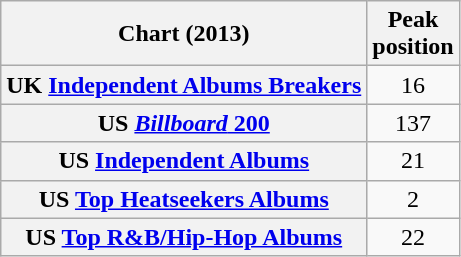<table class="wikitable sortable plainrowheaders">
<tr>
<th scope="col">Chart (2013)</th>
<th scope="col">Peak<br>position</th>
</tr>
<tr>
<th scope="row">UK <a href='#'>Independent Albums Breakers</a></th>
<td style="text-align:center;">16</td>
</tr>
<tr>
<th scope="row">US <a href='#'><em>Billboard</em> 200</a></th>
<td style="text-align:center;">137</td>
</tr>
<tr>
<th scope="row">US <a href='#'>Independent Albums</a></th>
<td style="text-align:center;">21</td>
</tr>
<tr>
<th scope="row">US <a href='#'>Top Heatseekers Albums</a></th>
<td style="text-align:center;">2</td>
</tr>
<tr>
<th scope="row">US <a href='#'>Top R&B/Hip-Hop Albums</a></th>
<td style="text-align:center;">22</td>
</tr>
</table>
